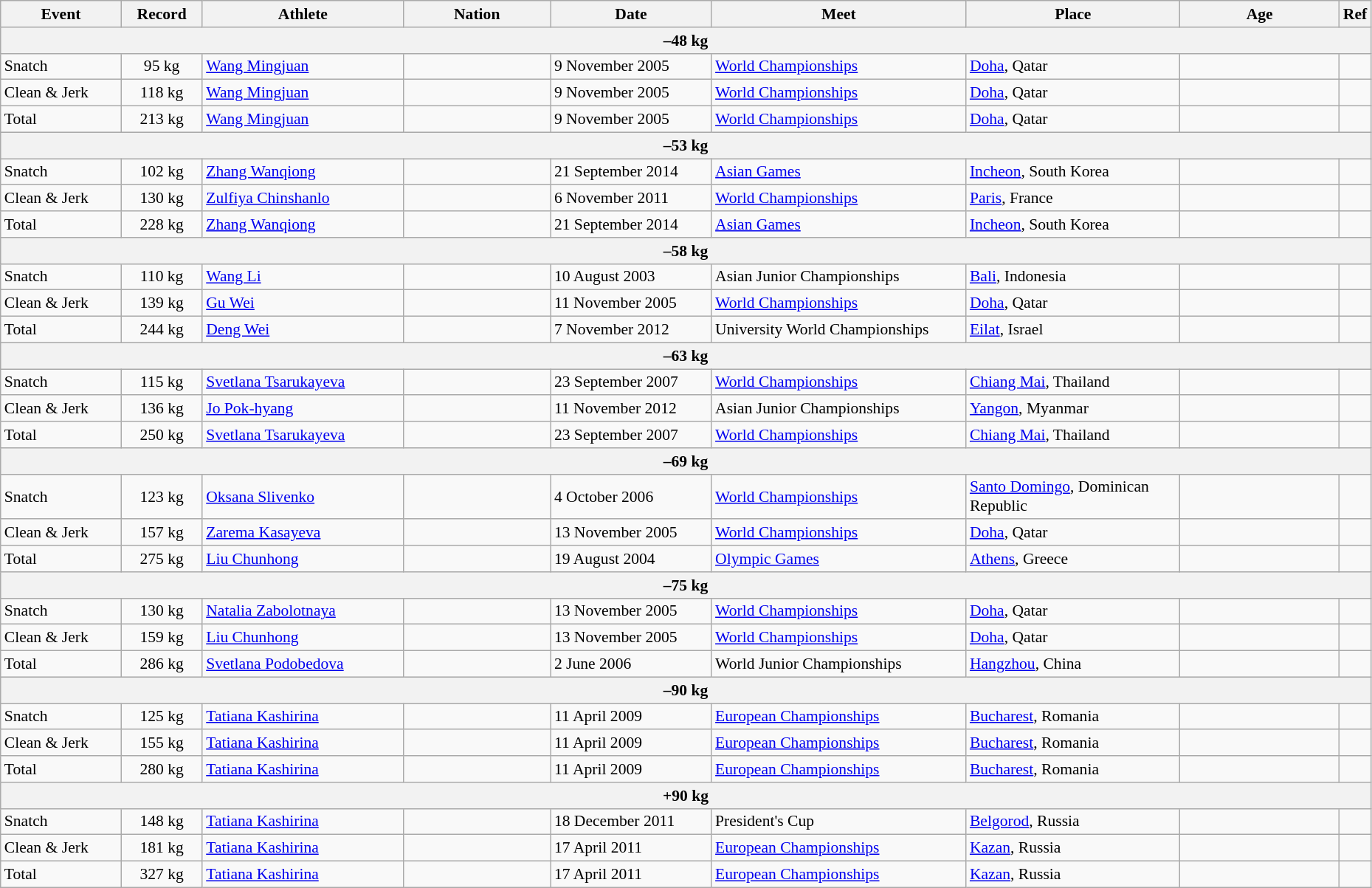<table class="wikitable" style="font-size:90%; width: 98%;">
<tr>
<th width=9%>Event</th>
<th width=6%>Record</th>
<th width=15%>Athlete</th>
<th width=11%>Nation</th>
<th width=12%>Date</th>
<th width=19%>Meet</th>
<th width=16%>Place</th>
<th width=12%>Age</th>
<th width=4%>Ref</th>
</tr>
<tr bgcolor="#DDDDDD">
<th colspan=9>–48 kg</th>
</tr>
<tr>
<td>Snatch</td>
<td align=center>95 kg</td>
<td><a href='#'>Wang Mingjuan</a></td>
<td></td>
<td>9 November 2005</td>
<td><a href='#'>World Championships</a></td>
<td> <a href='#'>Doha</a>, Qatar</td>
<td></td>
<td></td>
</tr>
<tr>
<td>Clean & Jerk</td>
<td align=center>118 kg</td>
<td><a href='#'>Wang Mingjuan</a></td>
<td></td>
<td>9 November 2005</td>
<td><a href='#'>World Championships</a></td>
<td> <a href='#'>Doha</a>, Qatar</td>
<td></td>
<td></td>
</tr>
<tr>
<td>Total</td>
<td align=center>213 kg</td>
<td><a href='#'>Wang Mingjuan</a></td>
<td></td>
<td>9 November 2005</td>
<td><a href='#'>World Championships</a></td>
<td> <a href='#'>Doha</a>, Qatar</td>
<td></td>
<td></td>
</tr>
<tr bgcolor="#DDDDDD">
<th colspan=9>–53 kg</th>
</tr>
<tr>
<td>Snatch</td>
<td align=center>102 kg</td>
<td><a href='#'>Zhang Wanqiong</a></td>
<td></td>
<td>21 September 2014</td>
<td><a href='#'>Asian Games</a></td>
<td> <a href='#'>Incheon</a>, South Korea</td>
<td></td>
<td></td>
</tr>
<tr>
<td>Clean & Jerk</td>
<td align=center>130 kg</td>
<td><a href='#'>Zulfiya Chinshanlo</a></td>
<td></td>
<td>6 November 2011</td>
<td><a href='#'>World Championships</a></td>
<td> <a href='#'>Paris</a>, France</td>
<td></td>
<td></td>
</tr>
<tr>
<td>Total</td>
<td align=center>228 kg</td>
<td><a href='#'>Zhang Wanqiong</a></td>
<td></td>
<td>21 September 2014</td>
<td><a href='#'>Asian Games</a></td>
<td> <a href='#'>Incheon</a>, South Korea</td>
<td></td>
<td></td>
</tr>
<tr bgcolor="#DDDDDD">
<th colspan=9>–58 kg</th>
</tr>
<tr>
<td>Snatch</td>
<td align=center>110 kg</td>
<td><a href='#'>Wang Li</a></td>
<td></td>
<td>10 August 2003</td>
<td>Asian Junior Championships</td>
<td> <a href='#'>Bali</a>, Indonesia</td>
<td></td>
<td></td>
</tr>
<tr>
<td>Clean & Jerk</td>
<td align=center>139 kg</td>
<td><a href='#'>Gu Wei</a></td>
<td></td>
<td>11 November 2005</td>
<td><a href='#'>World Championships</a></td>
<td> <a href='#'>Doha</a>, Qatar</td>
<td></td>
<td></td>
</tr>
<tr>
<td>Total</td>
<td align=center>244 kg</td>
<td><a href='#'>Deng Wei</a></td>
<td></td>
<td>7 November 2012</td>
<td>University World Championships</td>
<td> <a href='#'>Eilat</a>, Israel</td>
<td></td>
<td></td>
</tr>
<tr bgcolor="#DDDDDD">
<th colspan=9>–63 kg</th>
</tr>
<tr>
<td>Snatch</td>
<td align=center>115 kg</td>
<td><a href='#'>Svetlana Tsarukayeva</a></td>
<td></td>
<td>23 September 2007</td>
<td><a href='#'>World Championships</a></td>
<td> <a href='#'>Chiang Mai</a>, Thailand</td>
<td></td>
<td></td>
</tr>
<tr>
<td>Clean & Jerk</td>
<td align=center>136 kg</td>
<td><a href='#'>Jo Pok-hyang</a></td>
<td></td>
<td>11 November 2012</td>
<td>Asian Junior Championships</td>
<td> <a href='#'>Yangon</a>, Myanmar</td>
<td></td>
<td></td>
</tr>
<tr>
<td>Total</td>
<td align=center>250 kg</td>
<td><a href='#'>Svetlana Tsarukayeva</a></td>
<td></td>
<td>23 September 2007</td>
<td><a href='#'>World Championships</a></td>
<td> <a href='#'>Chiang Mai</a>, Thailand</td>
<td></td>
<td></td>
</tr>
<tr bgcolor="#DDDDDD">
<th colspan=9>–69 kg</th>
</tr>
<tr>
<td>Snatch</td>
<td align=center>123 kg</td>
<td><a href='#'>Oksana Slivenko</a></td>
<td></td>
<td>4 October 2006</td>
<td><a href='#'>World Championships</a></td>
<td> <a href='#'>Santo Domingo</a>, Dominican Republic</td>
<td></td>
<td></td>
</tr>
<tr>
<td>Clean & Jerk</td>
<td align=center>157 kg</td>
<td><a href='#'>Zarema Kasayeva</a></td>
<td></td>
<td>13 November 2005</td>
<td><a href='#'>World Championships</a></td>
<td> <a href='#'>Doha</a>, Qatar</td>
<td></td>
<td></td>
</tr>
<tr>
<td>Total</td>
<td align=center>275 kg</td>
<td><a href='#'>Liu Chunhong</a></td>
<td></td>
<td>19 August 2004</td>
<td><a href='#'>Olympic Games</a></td>
<td> <a href='#'>Athens</a>, Greece</td>
<td></td>
<td></td>
</tr>
<tr bgcolor="#DDDDDD">
<th colspan=9>–75 kg</th>
</tr>
<tr>
<td>Snatch</td>
<td align=center>130 kg</td>
<td><a href='#'>Natalia Zabolotnaya</a></td>
<td></td>
<td>13 November 2005</td>
<td><a href='#'>World Championships</a></td>
<td> <a href='#'>Doha</a>, Qatar</td>
<td></td>
<td></td>
</tr>
<tr>
<td>Clean & Jerk</td>
<td align=center>159 kg</td>
<td><a href='#'>Liu Chunhong</a></td>
<td></td>
<td>13 November 2005</td>
<td><a href='#'>World Championships</a></td>
<td> <a href='#'>Doha</a>, Qatar</td>
<td></td>
<td></td>
</tr>
<tr>
<td>Total</td>
<td align=center>286 kg</td>
<td><a href='#'>Svetlana Podobedova</a></td>
<td></td>
<td>2 June 2006</td>
<td>World Junior Championships</td>
<td> <a href='#'>Hangzhou</a>, China</td>
<td></td>
<td></td>
</tr>
<tr bgcolor="#DDDDDD">
<th colspan=9>–90 kg</th>
</tr>
<tr>
<td>Snatch</td>
<td align=center>125 kg</td>
<td><a href='#'>Tatiana Kashirina</a></td>
<td></td>
<td>11 April 2009</td>
<td><a href='#'>European Championships</a></td>
<td> <a href='#'>Bucharest</a>, Romania</td>
<td></td>
<td></td>
</tr>
<tr>
<td>Clean & Jerk</td>
<td align=center>155 kg</td>
<td><a href='#'>Tatiana Kashirina</a></td>
<td></td>
<td>11 April 2009</td>
<td><a href='#'>European Championships</a></td>
<td> <a href='#'>Bucharest</a>, Romania</td>
<td></td>
<td></td>
</tr>
<tr>
<td>Total</td>
<td align=center>280 kg</td>
<td><a href='#'>Tatiana Kashirina</a></td>
<td></td>
<td>11 April 2009</td>
<td><a href='#'>European Championships</a></td>
<td> <a href='#'>Bucharest</a>, Romania</td>
<td></td>
<td></td>
</tr>
<tr bgcolor="#DDDDDD">
<th colspan=9>+90 kg</th>
</tr>
<tr>
<td>Snatch</td>
<td align=center>148 kg</td>
<td><a href='#'>Tatiana Kashirina</a></td>
<td></td>
<td>18 December 2011</td>
<td>President's Cup</td>
<td> <a href='#'>Belgorod</a>, Russia</td>
<td></td>
<td></td>
</tr>
<tr>
<td>Clean & Jerk</td>
<td align=center>181 kg</td>
<td><a href='#'>Tatiana Kashirina</a></td>
<td></td>
<td>17 April 2011</td>
<td><a href='#'>European Championships</a></td>
<td> <a href='#'>Kazan</a>, Russia</td>
<td></td>
<td></td>
</tr>
<tr>
<td>Total</td>
<td align=center>327 kg</td>
<td><a href='#'>Tatiana Kashirina</a></td>
<td></td>
<td>17 April 2011</td>
<td><a href='#'>European Championships</a></td>
<td> <a href='#'>Kazan</a>, Russia</td>
<td></td>
<td></td>
</tr>
</table>
